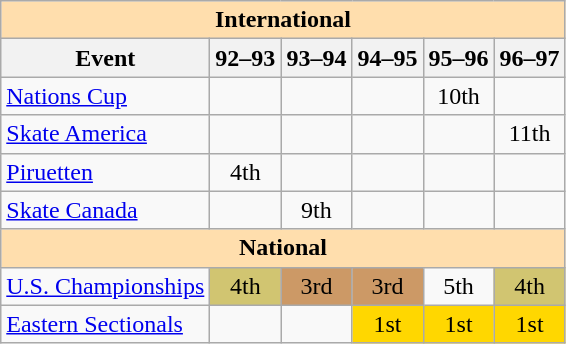<table class="wikitable" style="text-align:center">
<tr>
<th style="background-color: #ffdead; " colspan=6 align=center>International</th>
</tr>
<tr>
<th>Event</th>
<th>92–93</th>
<th>93–94</th>
<th>94–95</th>
<th>95–96</th>
<th>96–97</th>
</tr>
<tr>
<td align=left> <a href='#'>Nations Cup</a></td>
<td></td>
<td></td>
<td></td>
<td>10th</td>
<td></td>
</tr>
<tr>
<td align=left> <a href='#'>Skate America</a></td>
<td></td>
<td></td>
<td></td>
<td></td>
<td>11th</td>
</tr>
<tr>
<td align=left><a href='#'>Piruetten</a></td>
<td>4th</td>
<td></td>
<td></td>
<td></td>
<td></td>
</tr>
<tr>
<td align=left><a href='#'>Skate Canada</a></td>
<td></td>
<td>9th</td>
<td></td>
<td></td>
<td></td>
</tr>
<tr>
<th style="background-color: #ffdead; " colspan=6 align=center>National</th>
</tr>
<tr>
<td align=left><a href='#'>U.S. Championships</a></td>
<td bgcolor=d1c571>4th</td>
<td bgcolor=cc9966>3rd</td>
<td bgcolor=cc9966>3rd</td>
<td>5th</td>
<td bgcolor=d1c571>4th</td>
</tr>
<tr>
<td align=left><a href='#'>Eastern Sectionals</a></td>
<td></td>
<td></td>
<td bgcolor=gold>1st</td>
<td bgcolor=gold>1st</td>
<td bgcolor=gold>1st</td>
</tr>
</table>
